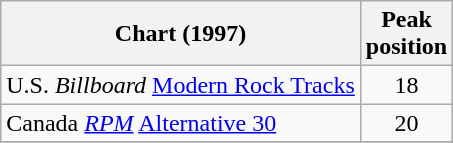<table class="wikitable sortable">
<tr>
<th>Chart (1997)</th>
<th>Peak<br>position</th>
</tr>
<tr>
<td>U.S. <em>Billboard</em> <a href='#'>Modern Rock Tracks</a></td>
<td align="center">18</td>
</tr>
<tr>
<td>Canada <em><a href='#'>RPM</a></em> <a href='#'>Alternative 30</a></td>
<td align="center">20</td>
</tr>
<tr>
</tr>
</table>
